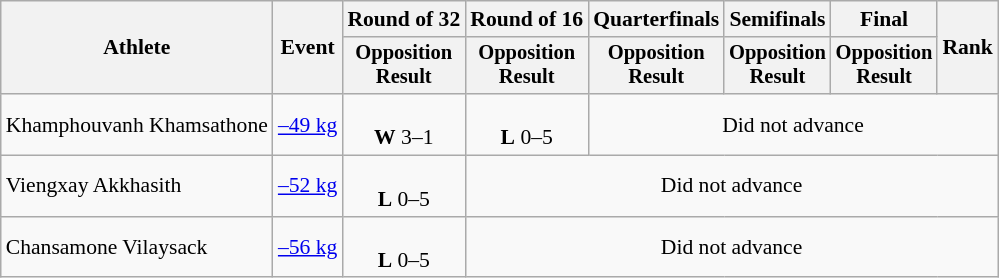<table class=wikitable style=font-size:90%;text-align:center>
<tr>
<th rowspan="2">Athlete</th>
<th rowspan="2">Event</th>
<th>Round of 32</th>
<th>Round of 16</th>
<th>Quarterfinals</th>
<th>Semifinals</th>
<th>Final</th>
<th rowspan=2>Rank</th>
</tr>
<tr style="font-size:95%">
<th>Opposition<br>Result</th>
<th>Opposition<br>Result</th>
<th>Opposition<br>Result</th>
<th>Opposition<br>Result</th>
<th>Opposition<br>Result</th>
</tr>
<tr>
<td align=left>Khamphouvanh Khamsathone</td>
<td align=left><a href='#'>–49 kg</a></td>
<td><br><strong>W</strong> 3–1</td>
<td><br><strong>L</strong> 0–5</td>
<td colspan=4>Did not advance</td>
</tr>
<tr>
<td align=left>Viengxay Akkhasith</td>
<td align=left><a href='#'>–52 kg</a></td>
<td><br><strong>L</strong> 0–5</td>
<td colspan=5>Did not advance</td>
</tr>
<tr>
<td align=left>Chansamone Vilaysack</td>
<td align=left><a href='#'>–56 kg</a></td>
<td><br><strong>L</strong> 0–5</td>
<td colspan=5>Did not advance</td>
</tr>
</table>
